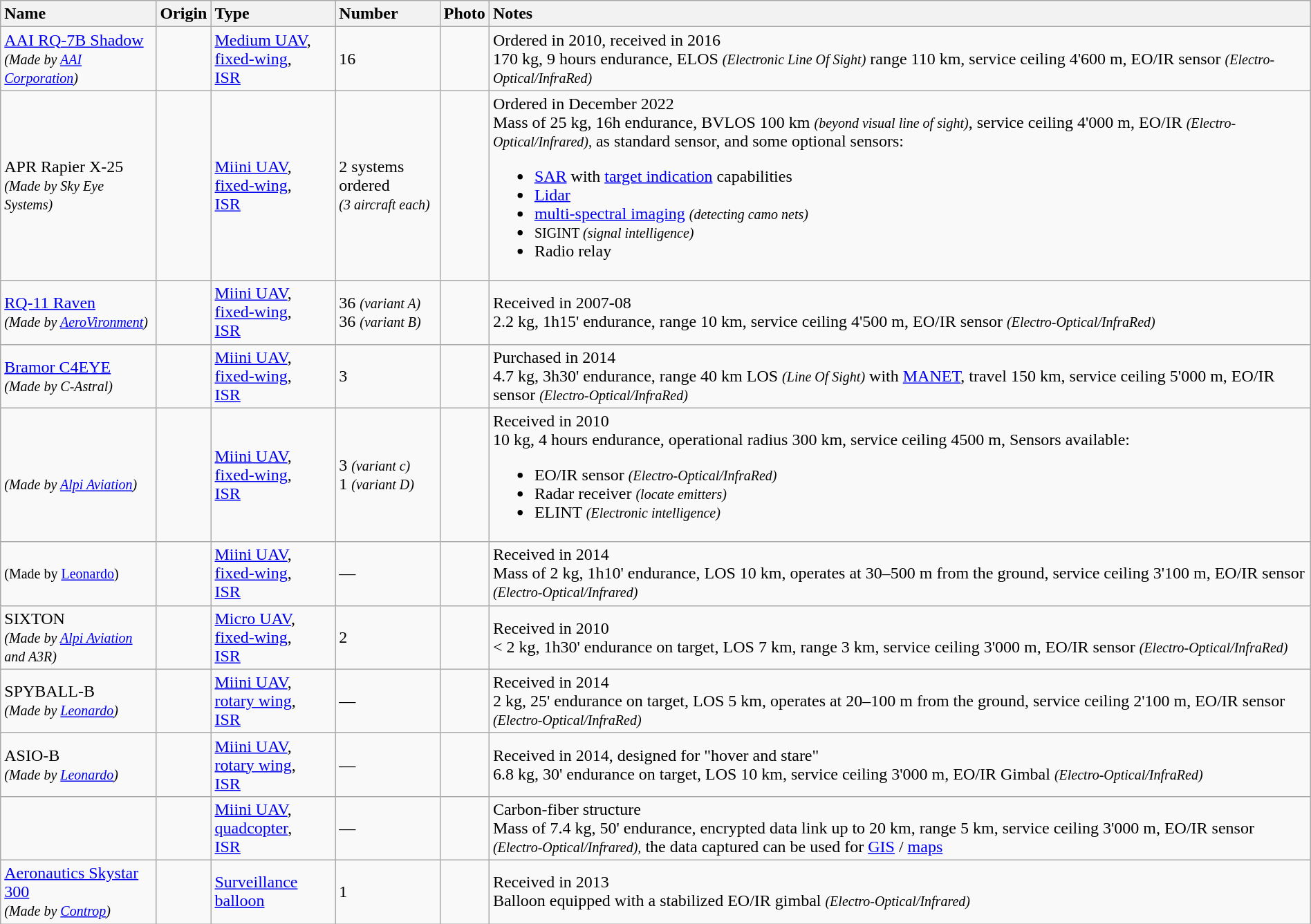<table class="wikitable" style="margin:auto; width:100%;">
<tr>
<th style="text-align: left">Name</th>
<th style="text-align: left">Origin</th>
<th style="text-align: left;">Type</th>
<th style="text-align: left;">Number</th>
<th style="text-align: left; ">Photo</th>
<th style="text-align: left">Notes</th>
</tr>
<tr>
<td><a href='#'>AAI RQ-7B Shadow</a><br><small><em>(Made by <a href='#'>AAI Corporation</a>)</em></small></td>
<td></td>
<td><a href='#'>Medium UAV</a>,<br><a href='#'>fixed-wing</a>,<br><a href='#'>ISR</a></td>
<td>16</td>
<td></td>
<td>Ordered in 2010, received in 2016 <br>170 kg, 9 hours endurance, ELOS <small><em>(Electronic Line Of Sight)</em></small> range 110 km, service ceiling 4'600 m, EO/IR sensor <small><em>(Electro-Optical/InfraRed)</em></small></td>
</tr>
<tr>
<td>APR Rapier X-25<br><small><em>(Made by Sky Eye Systems)</em></small></td>
<td></td>
<td><a href='#'>Miini UAV</a>,<br><a href='#'>fixed-wing</a>,<br><a href='#'>ISR</a></td>
<td>2 systems ordered<br><small><em>(3 aircraft each)</em></small></td>
<td></td>
<td>Ordered in December 2022<br>Mass of 25 kg, 16h endurance, BVLOS 100 km <small><em>(beyond visual line of sight)</em></small>, service ceiling 4'000 m, EO/IR <small><em>(Electro-Optical/Infrared),</em></small> as standard sensor, and some optional sensors:<ul><li><a href='#'>SAR</a> with <a href='#'>target indication</a> capabilities</li><li><a href='#'>Lidar</a></li><li><a href='#'>multi-spectral imaging</a> <small><em>(detecting camo nets)</em></small></li><li><small>SIGINT <em>(signal intelligence)</em></small></li><li>Radio relay</li></ul></td>
</tr>
<tr>
<td><a href='#'>RQ-11 Raven</a><br><small><em>(Made by <a href='#'>AeroVironment</a>)</em></small></td>
<td></td>
<td><a href='#'>Miini UAV</a>,<br><a href='#'>fixed-wing</a>,<br><a href='#'>ISR</a></td>
<td>36 <small><em>(variant A)</em></small><br>36 <small><em>(variant B)</em></small></td>
<td></td>
<td>Received in 2007-08 <br>2.2 kg, 1h15' endurance, range 10 km, service ceiling 4'500 m, EO/IR sensor <small><em>(Electro-Optical/InfraRed)</em></small></td>
</tr>
<tr>
<td><a href='#'>Bramor C4EYE</a><br><small><em>(Made by C-Astral)</em></small></td>
<td></td>
<td><a href='#'>Miini UAV</a>,<br><a href='#'>fixed-wing</a>,<br><a href='#'>ISR</a></td>
<td>3</td>
<td></td>
<td>Purchased in 2014 <br>4.7 kg, 3h30' endurance, range 40 km LOS <small><em>(Line Of Sight)</em></small> with <a href='#'>MANET</a>, travel 150 km, service ceiling 5'000 m, EO/IR sensor <small><em>(Electro-Optical/InfraRed)</em></small> </td>
</tr>
<tr>
<td><br><small><em>(Made by <a href='#'>Alpi Aviation</a>)</em></small></td>
<td></td>
<td><a href='#'>Miini UAV</a>,<br><a href='#'>fixed-wing</a>,<br><a href='#'>ISR</a></td>
<td>3 <small><em>(variant c)</em></small><br>1 <small><em>(variant D)</em></small></td>
<td></td>
<td>Received in 2010 <br>10 kg, 4 hours endurance, operational radius 300 km, service ceiling 4500 m,
Sensors available:<ul><li>EO/IR sensor <small><em>(Electro-Optical/InfraRed)</em></small></li><li>Radar receiver <small><em>(locate emitters)</em></small></li><li>ELINT <small><em>(Electronic intelligence)</em></small></li></ul></td>
</tr>
<tr>
<td><small>(Made by <a href='#'>Leonardo</a>)</small></td>
<td></td>
<td><a href='#'>Miini UAV</a>,<br><a href='#'>fixed-wing</a>,<br><a href='#'>ISR</a></td>
<td>—</td>
<td></td>
<td>Received in 2014 <br>Mass of 2 kg, 1h10' endurance, LOS 10 km, operates at 30–500 m from the ground, service ceiling 3'100 m, EO/IR sensor <small><em>(Electro-Optical/Infrared)</em></small> </td>
</tr>
<tr>
<td>SIXTON<br><small><em>(Made by <a href='#'>Alpi Aviation</a> and A3R)</em></small></td>
<td></td>
<td><a href='#'>Micro UAV</a>,<br><a href='#'>fixed-wing</a>,<br><a href='#'>ISR</a></td>
<td>2</td>
<td></td>
<td>Received in 2010 <br>< 2 kg, 1h30' endurance on target, LOS 7 km, range 3 km, service ceiling 3'000 m, EO/IR sensor <small><em>(Electro-Optical/InfraRed)</em></small> </td>
</tr>
<tr>
<td>SPYBALL-B<br><small><em>(Made by <a href='#'>Leonardo</a>)</em></small></td>
<td></td>
<td><a href='#'>Miini UAV</a>,<br><a href='#'>rotary wing</a>,<br><a href='#'>ISR</a></td>
<td>—</td>
<td></td>
<td>Received in 2014 <br>2 kg, 25' endurance on target, LOS 5 km, operates at 20–100 m from the ground, service ceiling 2'100 m, EO/IR sensor <small><em>(Electro-Optical/InfraRed)</em></small> </td>
</tr>
<tr>
<td>ASIO-B<br><small><em>(Made by <a href='#'>Leonardo</a>)</em></small></td>
<td></td>
<td><a href='#'>Miini UAV</a>,<br><a href='#'>rotary wing</a>,<br><a href='#'>ISR</a></td>
<td>—</td>
<td></td>
<td>Received in 2014, designed for "hover and stare" <br>6.8 kg, 30' endurance on target, LOS 10 km, service ceiling 3'000 m, EO/IR Gimbal <small><em>(Electro-Optical/InfraRed)</em></small></td>
</tr>
<tr>
<td></td>
<td></td>
<td><a href='#'>Miini UAV</a>,<br><a href='#'>quadcopter</a>,<br><a href='#'>ISR</a></td>
<td>—</td>
<td></td>
<td>Carbon-fiber structure <br>Mass of 7.4 kg, 50' endurance, encrypted data link up to 20 km, range 5 km, service ceiling 3'000 m, EO/IR sensor <small><em>(Electro-Optical/Infrared),</em></small> the data captured can be used for <a href='#'>GIS</a> / <a href='#'>maps</a></td>
</tr>
<tr>
<td><a href='#'>Aeronautics Skystar 300</a><br><small><em>(Made by <a href='#'>Controp</a>)</em></small></td>
<td></td>
<td><a href='#'>Surveillance balloon</a></td>
<td>1</td>
<td></td>
<td>Received in 2013 <br>Balloon equipped with a stabilized EO/IR gimbal <small><em>(Electro-Optical/Infrared)</em></small></td>
</tr>
</table>
